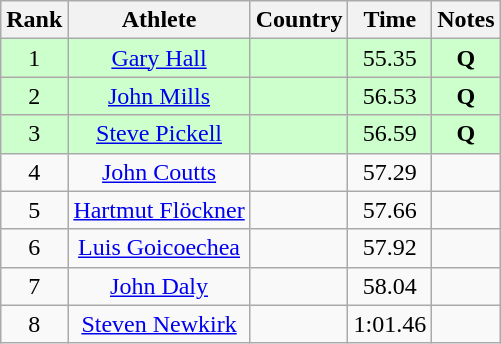<table class="wikitable sortable" style="text-align:center">
<tr>
<th>Rank</th>
<th>Athlete</th>
<th>Country</th>
<th>Time</th>
<th>Notes</th>
</tr>
<tr bgcolor=ccffcc>
<td>1</td>
<td><a href='#'>Gary Hall</a></td>
<td align=left></td>
<td>55.35</td>
<td><strong>Q </strong></td>
</tr>
<tr bgcolor=ccffcc>
<td>2</td>
<td><a href='#'>John Mills</a></td>
<td align=left></td>
<td>56.53</td>
<td><strong>Q </strong></td>
</tr>
<tr bgcolor=ccffcc>
<td>3</td>
<td><a href='#'>Steve Pickell</a></td>
<td align=left></td>
<td>56.59</td>
<td><strong>Q </strong></td>
</tr>
<tr>
<td>4</td>
<td><a href='#'>John Coutts</a></td>
<td align=left></td>
<td>57.29</td>
<td><strong> </strong></td>
</tr>
<tr>
<td>5</td>
<td><a href='#'>Hartmut Flöckner</a></td>
<td align=left></td>
<td>57.66</td>
<td><strong> </strong></td>
</tr>
<tr>
<td>6</td>
<td><a href='#'>Luis Goicoechea</a></td>
<td align=left></td>
<td>57.92</td>
<td><strong> </strong></td>
</tr>
<tr>
<td>7</td>
<td><a href='#'>John Daly</a></td>
<td align=left></td>
<td>58.04</td>
<td><strong> </strong></td>
</tr>
<tr>
<td>8</td>
<td><a href='#'>Steven Newkirk</a></td>
<td align=left></td>
<td>1:01.46</td>
<td><strong> </strong></td>
</tr>
</table>
